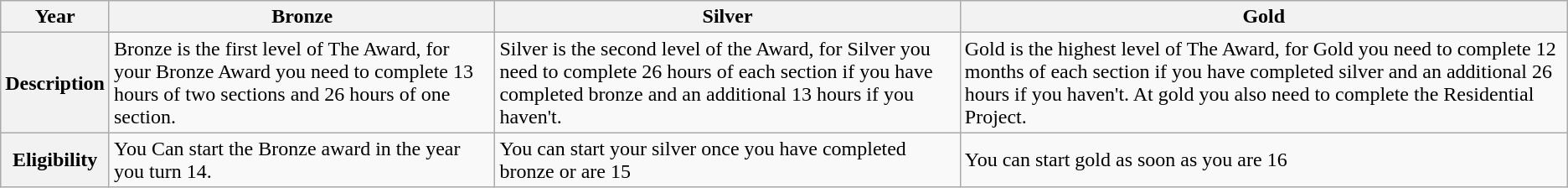<table class="wikitable">
<tr>
<th>Year</th>
<th>Bronze</th>
<th>Silver</th>
<th>Gold</th>
</tr>
<tr>
<th>Description</th>
<td>Bronze is the first level of The Award, for your Bronze Award you need to complete 13 hours of two sections and 26 hours of one section.</td>
<td>Silver is the second level of the Award, for Silver you need to complete 26 hours of each section if you have completed bronze and an additional 13 hours if you haven't.</td>
<td>Gold is the highest level of The Award, for Gold you need to complete 12 months of each section if you have completed silver and an additional 26 hours if you haven't. At gold you also need to complete the Residential Project.</td>
</tr>
<tr>
<th>Eligibility</th>
<td>You Can start the Bronze award in the year you turn 14.</td>
<td>You can start your silver once you have completed bronze or are 15</td>
<td>You can start gold as soon as you are 16</td>
</tr>
</table>
